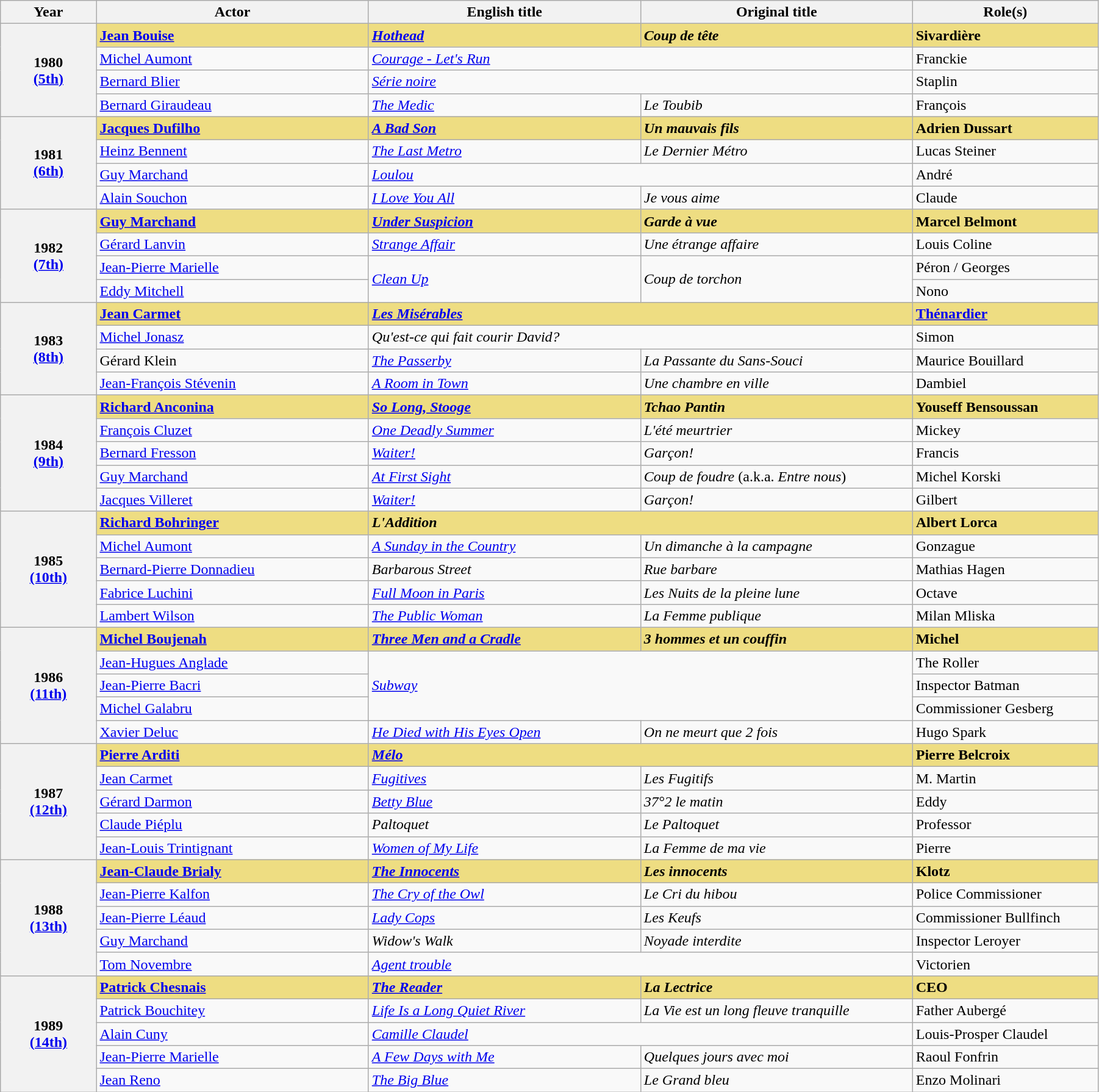<table class="wikitable" width="95%" cellpadding="5">
<tr>
<th width="100">Year</th>
<th width="300">Actor</th>
<th width="300">English title</th>
<th width="300">Original title</th>
<th width="200">Role(s)</th>
</tr>
<tr>
<th rowspan="4" style="text-align:center;">1980<br><a href='#'>(5th)</a></th>
<td style="background:#eedd82;"><a href='#'><strong>Jean Bouise</strong></a></td>
<td style="background:#eedd82;"><em><a href='#'><strong>Hothead</strong></a></em></td>
<td style="background:#eedd82;"><strong><em>Coup de tête</em></strong></td>
<td style="background:#eedd82;"><strong>Sivardière</strong></td>
</tr>
<tr>
<td><a href='#'>Michel Aumont</a></td>
<td colspan=2><em><a href='#'>Courage - Let's Run</a></em></td>
<td>Franckie</td>
</tr>
<tr>
<td><a href='#'>Bernard Blier</a></td>
<td colspan="2"><em><a href='#'>Série noire</a></em></td>
<td>Staplin</td>
</tr>
<tr>
<td><a href='#'>Bernard Giraudeau</a></td>
<td><em><a href='#'>The Medic</a></em></td>
<td><em>Le Toubib</em></td>
<td>François</td>
</tr>
<tr>
<th rowspan="4" style="text-align:center;">1981<br><a href='#'>(6th)</a></th>
<td style="background:#eedd82;"><a href='#'><strong>Jacques Dufilho</strong></a></td>
<td style="background:#eedd82;"><em><a href='#'><strong>A Bad Son</strong></a></em></td>
<td style="background:#eedd82;"><strong><em>Un mauvais fils</em></strong></td>
<td style="background:#eedd82;"><strong>Adrien Dussart</strong></td>
</tr>
<tr>
<td><a href='#'>Heinz Bennent</a></td>
<td><em><a href='#'>The Last Metro</a></em></td>
<td><em>Le Dernier Métro</em></td>
<td>Lucas Steiner</td>
</tr>
<tr>
<td><a href='#'>Guy Marchand</a></td>
<td colspan="2"><em><a href='#'>Loulou</a></em></td>
<td>André</td>
</tr>
<tr>
<td><a href='#'>Alain Souchon</a></td>
<td><em><a href='#'>I Love You All</a></em></td>
<td><em>Je vous aime</em></td>
<td>Claude</td>
</tr>
<tr>
<th rowspan="4" style="text-align:center;">1982<br><a href='#'>(7th)</a></th>
<td style="background:#eedd82;"><a href='#'><strong>Guy Marchand</strong></a></td>
<td style="background:#eedd82;"><em><a href='#'><strong>Under Suspicion</strong></a></em></td>
<td style="background:#eedd82;"><strong><em>Garde à vue</em></strong></td>
<td style="background:#eedd82;"><strong>Marcel Belmont</strong></td>
</tr>
<tr>
<td><a href='#'>Gérard Lanvin</a></td>
<td><em><a href='#'>Strange Affair</a></em></td>
<td><em>Une étrange affaire</em></td>
<td>Louis Coline</td>
</tr>
<tr>
<td><a href='#'>Jean-Pierre Marielle</a></td>
<td rowspan=2><em><a href='#'>Clean Up</a></em></td>
<td rowspan="2"><em>Coup de torchon</em></td>
<td>Péron / Georges</td>
</tr>
<tr>
<td><a href='#'>Eddy Mitchell</a></td>
<td>Nono</td>
</tr>
<tr>
<th rowspan="4" style="text-align:center;">1983<br><a href='#'>(8th)</a></th>
<td style="background:#eedd82;"><a href='#'><strong>Jean Carmet</strong></a></td>
<td colspan="2" style="background:#eedd82;"><em><a href='#'><strong>Les Misérables</strong></a></em></td>
<td style="background:#eedd82;"><a href='#'><strong>Thénardier</strong></a></td>
</tr>
<tr>
<td><a href='#'>Michel Jonasz</a></td>
<td colspan=2><em>Qu'est-ce qui fait courir David?</em></td>
<td>Simon</td>
</tr>
<tr>
<td>Gérard Klein</td>
<td><em><a href='#'>The Passerby</a></em></td>
<td><em>La Passante du Sans-Souci</em></td>
<td>Maurice Bouillard</td>
</tr>
<tr>
<td><a href='#'>Jean-François Stévenin</a></td>
<td><em><a href='#'>A Room in Town</a></em></td>
<td><em>Une chambre en ville</em></td>
<td>Dambiel</td>
</tr>
<tr>
<th rowspan="5" style="text-align:center;">1984<br><a href='#'>(9th)</a></th>
<td style="background:#eedd82;"><a href='#'><strong>Richard Anconina</strong></a></td>
<td style="background:#eedd82;"><em><a href='#'><strong>So Long, Stooge</strong></a></em></td>
<td style="background:#eedd82;"><strong><em>Tchao Pantin</em></strong></td>
<td style="background:#eedd82;"><strong>Youseff Bensoussan</strong></td>
</tr>
<tr>
<td><a href='#'>François Cluzet</a></td>
<td><em><a href='#'>One Deadly Summer</a></em></td>
<td><em>L'été meurtrier</em></td>
<td>Mickey</td>
</tr>
<tr>
<td><a href='#'>Bernard Fresson</a></td>
<td><em><a href='#'>Waiter!</a></em></td>
<td><em>Garçon!</em></td>
<td>Francis</td>
</tr>
<tr>
<td><a href='#'>Guy Marchand</a></td>
<td><em><a href='#'>At First Sight</a></em></td>
<td><em>Coup de foudre</em> (a.k.a. <em>Entre nous</em>)</td>
<td>Michel Korski</td>
</tr>
<tr>
<td><a href='#'>Jacques Villeret</a></td>
<td><em><a href='#'>Waiter!</a></em></td>
<td><em>Garçon!</em></td>
<td>Gilbert</td>
</tr>
<tr>
<th rowspan="5" style="text-align:center;">1985<br><a href='#'>(10th)</a></th>
<td style="background:#eedd82;"><a href='#'><strong>Richard Bohringer</strong></a></td>
<td colspan="2" style="background:#eedd82;"><strong><em>L'Addition</em></strong></td>
<td style="background:#eedd82;"><strong>Albert Lorca</strong></td>
</tr>
<tr>
<td><a href='#'>Michel Aumont</a></td>
<td><em><a href='#'>A Sunday in the Country</a></em></td>
<td><em>Un dimanche à la campagne</em></td>
<td>Gonzague</td>
</tr>
<tr>
<td><a href='#'>Bernard-Pierre Donnadieu</a></td>
<td><em>Barbarous Street</em></td>
<td><em>Rue barbare</em></td>
<td>Mathias Hagen</td>
</tr>
<tr>
<td><a href='#'>Fabrice Luchini</a></td>
<td><em><a href='#'>Full Moon in Paris</a></em></td>
<td><em>Les Nuits de la pleine lune</em></td>
<td>Octave</td>
</tr>
<tr>
<td><a href='#'>Lambert Wilson</a></td>
<td><em><a href='#'>The Public Woman</a></em></td>
<td><em>La Femme publique</em></td>
<td>Milan Mliska</td>
</tr>
<tr>
<th rowspan="5" style="text-align:center;">1986<br><a href='#'>(11th)</a></th>
<td style="background:#eedd82;"><a href='#'><strong>Michel Boujenah</strong></a></td>
<td style="background:#eedd82;"><em><a href='#'><strong>Three Men and a Cradle</strong></a></em></td>
<td style="background:#eedd82;"><strong><em>3 hommes et un couffin</em></strong></td>
<td style="background:#eedd82;"><strong>Michel</strong></td>
</tr>
<tr>
<td><a href='#'>Jean-Hugues Anglade</a></td>
<td rowspan=3 colspan="2"><em><a href='#'>Subway</a></em></td>
<td>The Roller</td>
</tr>
<tr>
<td><a href='#'>Jean-Pierre Bacri</a></td>
<td>Inspector Batman</td>
</tr>
<tr>
<td><a href='#'>Michel Galabru</a></td>
<td>Commissioner Gesberg</td>
</tr>
<tr>
<td><a href='#'>Xavier Deluc</a></td>
<td><em><a href='#'>He Died with His Eyes Open</a></em></td>
<td><em>On ne meurt que 2 fois</em></td>
<td>Hugo Spark</td>
</tr>
<tr>
<th rowspan="5" style="text-align:center;">1987<br><a href='#'>(12th)</a></th>
<td style="background:#eedd82;"><a href='#'><strong>Pierre Arditi</strong></a></td>
<td colspan="2" style="background:#eedd82;"><em><a href='#'><strong>Mélo</strong></a></em></td>
<td style="background:#eedd82;"><strong>Pierre Belcroix</strong></td>
</tr>
<tr>
<td><a href='#'>Jean Carmet</a></td>
<td><em><a href='#'>Fugitives</a></em></td>
<td><em>Les Fugitifs</em></td>
<td>M. Martin</td>
</tr>
<tr>
<td><a href='#'>Gérard Darmon</a></td>
<td><em><a href='#'>Betty Blue</a></em></td>
<td><em>37°2 le matin</em></td>
<td>Eddy</td>
</tr>
<tr>
<td><a href='#'>Claude Piéplu</a></td>
<td><em>Paltoquet</em></td>
<td><em>Le Paltoquet</em></td>
<td>Professor</td>
</tr>
<tr>
<td><a href='#'>Jean-Louis Trintignant</a></td>
<td><em><a href='#'>Women of My Life</a></em></td>
<td><em>La Femme de ma vie</em></td>
<td>Pierre</td>
</tr>
<tr>
<th rowspan="5" style="text-align:center;">1988<br><a href='#'>(13th)</a></th>
<td style="background:#eedd82;"><a href='#'><strong>Jean-Claude Brialy</strong></a></td>
<td style="background:#eedd82;"><em><a href='#'><strong>The Innocents</strong></a></em></td>
<td style="background:#eedd82;"><strong><em>Les innocents</em></strong></td>
<td style="background:#eedd82;"><strong>Klotz</strong></td>
</tr>
<tr>
<td><a href='#'>Jean-Pierre Kalfon</a></td>
<td><em><a href='#'>The Cry of the Owl</a></em></td>
<td><em>Le Cri du hibou</em></td>
<td>Police Commissioner</td>
</tr>
<tr>
<td><a href='#'>Jean-Pierre Léaud</a></td>
<td><em><a href='#'>Lady Cops</a></em></td>
<td><em>Les Keufs</em></td>
<td>Commissioner Bullfinch</td>
</tr>
<tr>
<td><a href='#'>Guy Marchand</a></td>
<td><em>Widow's Walk</em></td>
<td><em>Noyade interdite</em></td>
<td>Inspector Leroyer</td>
</tr>
<tr>
<td><a href='#'>Tom Novembre</a></td>
<td colspan="2"><em><a href='#'>Agent trouble</a></em></td>
<td>Victorien</td>
</tr>
<tr>
<th rowspan="5" style="text-align:center;">1989<br><a href='#'>(14th)</a></th>
<td style="background:#eedd82;"><a href='#'><strong>Patrick Chesnais</strong></a></td>
<td style="background:#eedd82;"><em><a href='#'><strong>The Reader</strong></a></em></td>
<td style="background:#eedd82;"><strong><em>La Lectrice</em></strong></td>
<td style="background:#eedd82;"><strong>CEO</strong></td>
</tr>
<tr>
<td><a href='#'>Patrick Bouchitey</a></td>
<td><em><a href='#'>Life Is a Long Quiet River</a></em></td>
<td><em>La Vie est un long fleuve tranquille</em></td>
<td>Father Aubergé</td>
</tr>
<tr>
<td><a href='#'>Alain Cuny</a></td>
<td colspan="2"><em><a href='#'>Camille Claudel</a></em></td>
<td>Louis-Prosper Claudel</td>
</tr>
<tr>
<td><a href='#'>Jean-Pierre Marielle</a></td>
<td><em><a href='#'>A Few Days with Me</a></em></td>
<td><em>Quelques jours avec moi</em></td>
<td>Raoul Fonfrin</td>
</tr>
<tr>
<td><a href='#'>Jean Reno</a></td>
<td><em><a href='#'>The Big Blue</a></em></td>
<td><em>Le Grand bleu</em></td>
<td>Enzo Molinari</td>
</tr>
</table>
